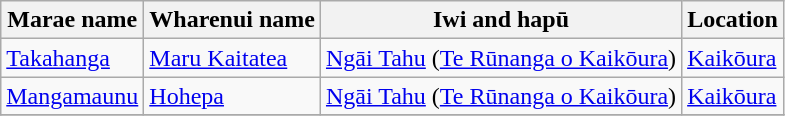<table class="wikitable sortable">
<tr>
<th>Marae name</th>
<th>Wharenui name</th>
<th>Iwi and hapū</th>
<th>Location</th>
</tr>
<tr>
<td><a href='#'>Takahanga</a></td>
<td><a href='#'>Maru Kaitatea</a></td>
<td><a href='#'>Ngāi Tahu</a> (<a href='#'>Te Rūnanga o Kaikōura</a>)</td>
<td><a href='#'>Kaikōura</a></td>
</tr>
<tr>
<td><a href='#'>Mangamaunu</a></td>
<td><a href='#'>Hohepa</a></td>
<td><a href='#'>Ngāi Tahu</a> (<a href='#'>Te Rūnanga o Kaikōura</a>)</td>
<td><a href='#'>Kaikōura</a></td>
</tr>
<tr>
</tr>
</table>
